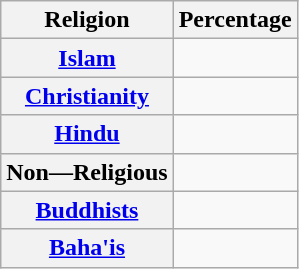<table class="wikitable">
<tr>
<th>Religion</th>
<th>Percentage</th>
</tr>
<tr>
<th><a href='#'>Islam</a></th>
<td></td>
</tr>
<tr>
<th><a href='#'>Christianity</a></th>
<td></td>
</tr>
<tr>
<th><a href='#'>Hindu</a></th>
<td></td>
</tr>
<tr>
<th>Non—Religious</th>
<td></td>
</tr>
<tr>
<th><a href='#'>Buddhists</a></th>
<td></td>
</tr>
<tr>
<th><a href='#'>Baha'is</a></th>
<td></td>
</tr>
</table>
